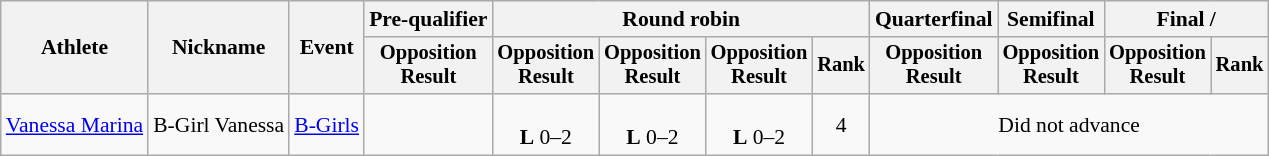<table class="wikitable" style="font-size:90%">
<tr>
<th rowspan=2>Athlete</th>
<th rowspan=2>Nickname</th>
<th rowspan=2>Event</th>
<th colspan=1>Pre-qualifier</th>
<th colspan=4>Round robin</th>
<th>Quarterfinal</th>
<th>Semifinal</th>
<th colspan=2>Final / </th>
</tr>
<tr style="font-size: 95%">
<th>Opposition<br>Result</th>
<th>Opposition<br>Result</th>
<th>Opposition<br>Result</th>
<th>Opposition<br>Result</th>
<th>Rank</th>
<th>Opposition<br>Result</th>
<th>Opposition<br>Result</th>
<th>Opposition<br>Result</th>
<th>Rank</th>
</tr>
<tr align=center>
<td align=left><a href='#'>Vanessa Marina</a></td>
<td align=left>B-Girl Vanessa</td>
<td align=left><a href='#'>B-Girls</a></td>
<td></td>
<td><br><strong>L</strong> 0–2</td>
<td><br><strong>L</strong> 0–2</td>
<td><br><strong>L</strong> 0–2</td>
<td>4</td>
<td colspan=4>Did not advance</td>
</tr>
</table>
